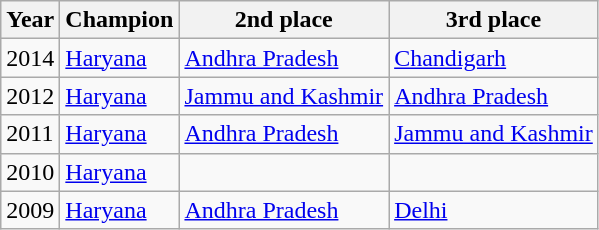<table class="wikitable">
<tr>
<th>Year</th>
<th>Champion</th>
<th>2nd place</th>
<th>3rd place</th>
</tr>
<tr>
<td>2014</td>
<td><a href='#'>Haryana</a></td>
<td><a href='#'>Andhra Pradesh</a></td>
<td><a href='#'>Chandigarh</a></td>
</tr>
<tr>
<td>2012</td>
<td><a href='#'>Haryana</a></td>
<td><a href='#'>Jammu and Kashmir</a></td>
<td><a href='#'>Andhra Pradesh</a></td>
</tr>
<tr>
<td>2011</td>
<td><a href='#'>Haryana</a></td>
<td><a href='#'>Andhra Pradesh</a></td>
<td><a href='#'>Jammu and Kashmir</a></td>
</tr>
<tr>
<td>2010</td>
<td><a href='#'>Haryana</a></td>
<td></td>
<td></td>
</tr>
<tr>
<td>2009</td>
<td><a href='#'>Haryana</a></td>
<td><a href='#'>Andhra Pradesh</a></td>
<td><a href='#'>Delhi</a></td>
</tr>
</table>
